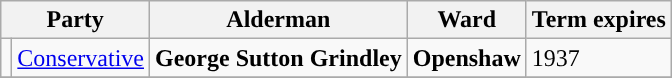<table class="wikitable">
<tr>
<th colspan="2">Party</th>
<th>Alderman</th>
<th>Ward</th>
<th>Term expires</th>
</tr>
<tr>
<td style="background-color:"></td>
<td><a href='#'>Conservative</a></td>
<td><strong>George Sutton Grindley</strong></td>
<td><strong>Openshaw</strong></td>
<td>1937</td>
</tr>
<tr>
</tr>
</table>
